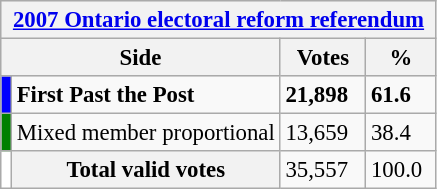<table class="wikitable" style="font-size: 95%; clear:both">
<tr style="background-color:#E9E9E9">
<th colspan=4><a href='#'>2007 Ontario electoral reform referendum</a></th>
</tr>
<tr style="background-color:#E9E9E9">
<th colspan=2 style="width: 130px">Side</th>
<th style="width: 50px">Votes</th>
<th style="width: 40px">%</th>
</tr>
<tr>
<td bgcolor="blue"></td>
<td><strong>First Past the Post</strong></td>
<td><strong>21,898</strong></td>
<td><strong>61.6</strong></td>
</tr>
<tr>
<td bgcolor="green"></td>
<td>Mixed member proportional</td>
<td>13,659</td>
<td>38.4</td>
</tr>
<tr>
<td bgcolor="white"></td>
<th>Total valid votes</th>
<td>35,557</td>
<td>100.0</td>
</tr>
</table>
